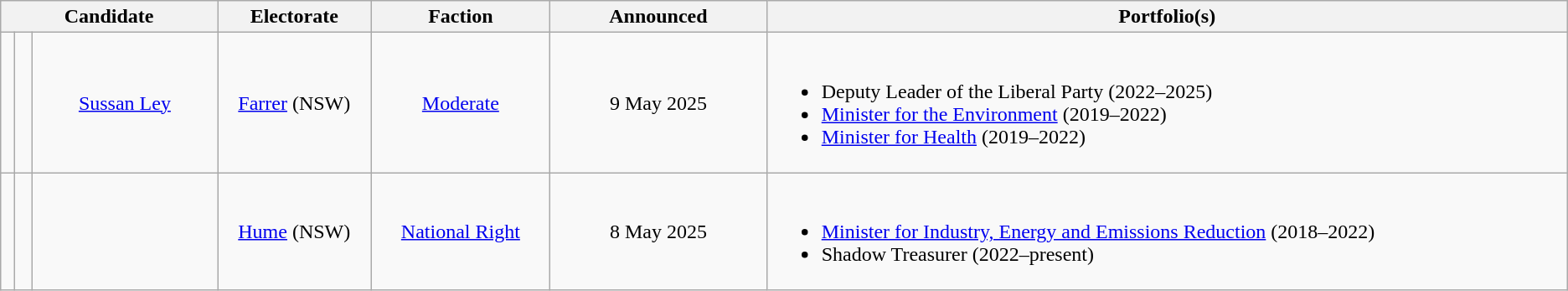<table class="wikitable" style="text-align:center">
<tr>
<th width=175px; colspan=3>Candidate</th>
<th width=115px>Electorate</th>
<th width=135px>Faction</th>
<th width=165px>Announced</th>
<th width=630px>Portfolio(s)</th>
</tr>
<tr>
<td width="3pt" > </td>
<td></td>
<td><a href='#'>Sussan Ley</a></td>
<td><a href='#'>Farrer</a> (NSW)</td>
<td><a href='#'>Moderate</a></td>
<td>9 May 2025</td>
<td align=left><br><ul><li>Deputy Leader of the Liberal Party (2022–2025)</li><li><a href='#'>Minister for the Environment</a> (2019–2022)</li><li><a href='#'>Minister for Health</a> (2019–2022)</li></ul></td>
</tr>
<tr>
<td width="3pt" > </td>
<td></td>
<td></td>
<td><a href='#'>Hume</a> (NSW)</td>
<td><a href='#'>National Right</a></td>
<td>8 May 2025</td>
<td align=left><br><ul><li><a href='#'>Minister for Industry, Energy and Emissions Reduction</a> (2018–2022)</li><li>Shadow Treasurer (2022–present)</li></ul></td>
</tr>
</table>
